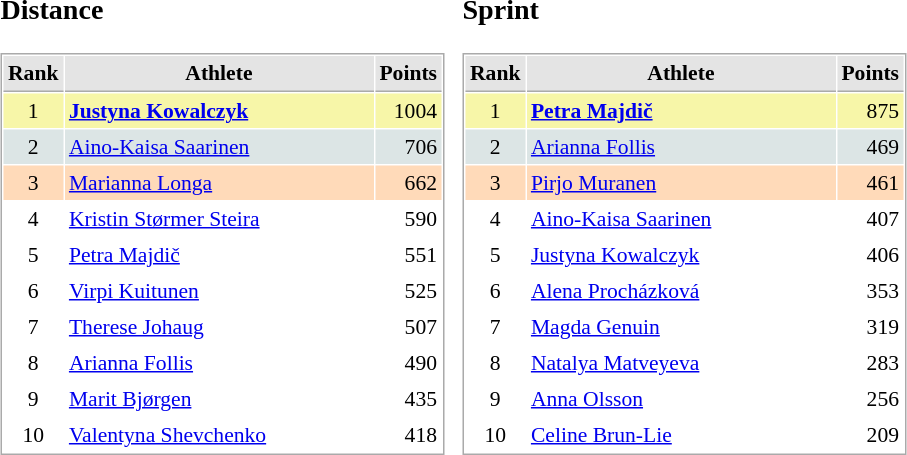<table border="0" cellspacing="10">
<tr>
<td><br><h3>Distance</h3><table cellspacing="1" cellpadding="3" style="border:1px solid #AAAAAA;font-size:90%">
<tr bgcolor="#E4E4E4">
<th style="border-bottom:1px solid #AAAAAA" width=10>Rank</th>
<th style="border-bottom:1px solid #AAAAAA" width=200>Athlete</th>
<th style="border-bottom:1px solid #AAAAAA" width=20 align=right>Points</th>
</tr>
<tr bgcolor="#F7F6A8" align="center">
<td>1</td>
<td align="left"> <strong><a href='#'>Justyna Kowalczyk</a></strong></td>
<td align=right>1004</td>
</tr>
<tr bgcolor="#DCE5E5" align="center">
<td>2</td>
<td align="left"> <a href='#'>Aino-Kaisa Saarinen</a></td>
<td align=right>706</td>
</tr>
<tr bgcolor="#FFDAB9"  align="center">
<td>3</td>
<td align="left"> <a href='#'>Marianna Longa</a></td>
<td align=right>662</td>
</tr>
<tr align="center">
<td>4</td>
<td align="left"> <a href='#'>Kristin Størmer Steira</a></td>
<td align=right>590</td>
</tr>
<tr align="center">
<td>5</td>
<td align="left"> <a href='#'>Petra Majdič</a></td>
<td align=right>551</td>
</tr>
<tr align="center">
<td>6</td>
<td align="left"> <a href='#'>Virpi Kuitunen</a></td>
<td align=right>525</td>
</tr>
<tr align="center">
<td>7</td>
<td align="left"> <a href='#'>Therese Johaug</a></td>
<td align=right>507</td>
</tr>
<tr align="center">
<td>8</td>
<td align="left"> <a href='#'>Arianna Follis</a></td>
<td align=right>490</td>
</tr>
<tr align="center">
<td>9</td>
<td align="left"> <a href='#'>Marit Bjørgen</a></td>
<td align=right>435</td>
</tr>
<tr align="center">
<td>10</td>
<td align="left"> <a href='#'>Valentyna Shevchenko</a></td>
<td align=right>418</td>
</tr>
</table>
</td>
<td><br><h3>Sprint</h3><table cellspacing="1" cellpadding="3" style="border:1px solid #AAAAAA;font-size:90%">
<tr bgcolor="#E4E4E4">
<th style="border-bottom:1px solid #AAAAAA" width=10>Rank</th>
<th style="border-bottom:1px solid #AAAAAA" width=200>Athlete</th>
<th style="border-bottom:1px solid #AAAAAA" width=20 align=right>Points</th>
</tr>
<tr bgcolor="#F7F6A8" align="center">
<td>1</td>
<td align="left"> <strong><a href='#'>Petra Majdič</a></strong></td>
<td align=right>875</td>
</tr>
<tr bgcolor="#DCE5E5" align="center">
<td>2</td>
<td align="left"> <a href='#'>Arianna Follis</a></td>
<td align=right>469</td>
</tr>
<tr bgcolor="#FFDAB9" align="center">
<td>3</td>
<td align="left"> <a href='#'>Pirjo Muranen</a></td>
<td align=right>461</td>
</tr>
<tr align="center">
<td>4</td>
<td align="left"> <a href='#'>Aino-Kaisa Saarinen</a></td>
<td align=right>407</td>
</tr>
<tr align="center">
<td>5</td>
<td align="left"> <a href='#'>Justyna Kowalczyk</a></td>
<td align=right>406</td>
</tr>
<tr align="center">
<td>6</td>
<td align="left"> <a href='#'>Alena Procházková</a></td>
<td align=right>353</td>
</tr>
<tr align="center">
<td>7</td>
<td align="left"> <a href='#'>Magda Genuin</a></td>
<td align=right>319</td>
</tr>
<tr align="center">
<td>8</td>
<td align="left"> <a href='#'>Natalya Matveyeva</a></td>
<td align=right>283</td>
</tr>
<tr align="center">
<td>9</td>
<td align="left"> <a href='#'>Anna Olsson</a></td>
<td align=right>256</td>
</tr>
<tr align="center">
<td>10</td>
<td align="left"> <a href='#'>Celine Brun-Lie</a></td>
<td align=right>209</td>
</tr>
</table>
</td>
</tr>
</table>
